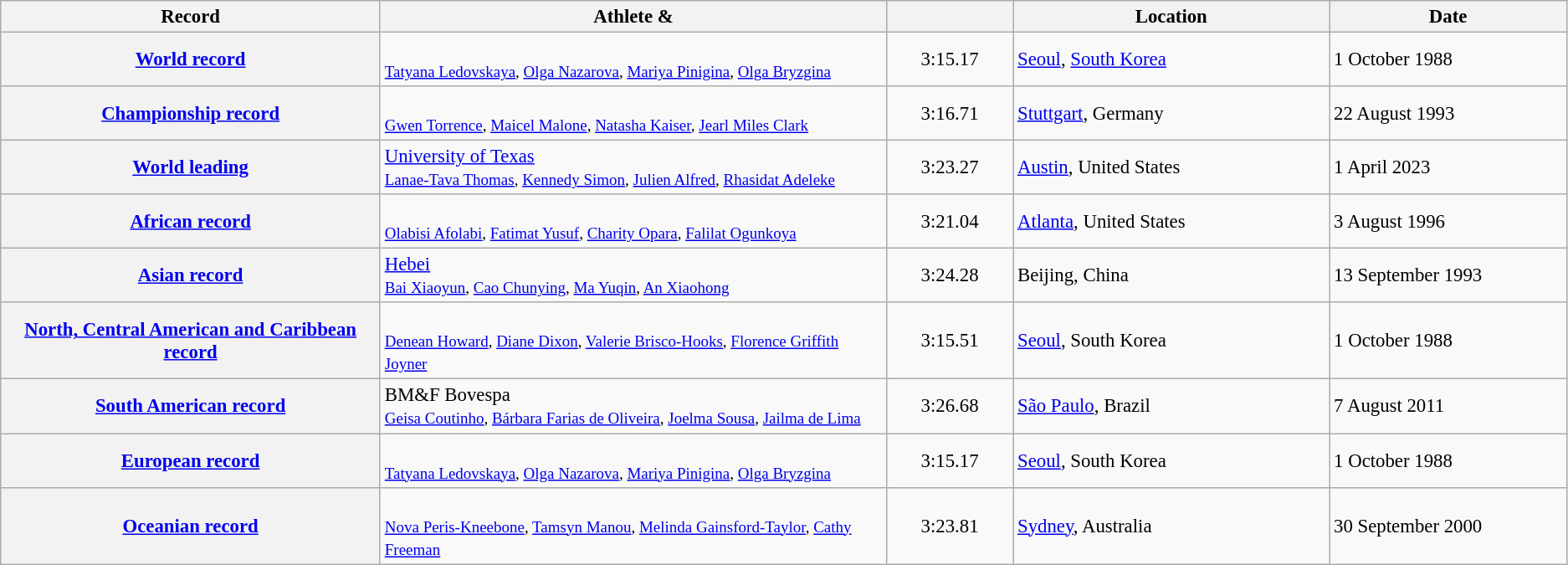<table class="wikitable plainrowheaders" style="text-align:left; font-size:95%;">
<tr>
<th scope="col" width=24% align=center>Record</th>
<th scope="col" width=32% align=center>Athlete & </th>
<th scope="col" width=8% align=center></th>
<th scope="col" width=20% align=center>Location</th>
<th scope="col" width=15% align=center>Date</th>
</tr>
<tr>
<th scope="row"><a href='#'>World record</a></th>
<td><br><small><a href='#'>Tatyana Ledovskaya</a>, <a href='#'>Olga Nazarova</a>, <a href='#'>Mariya Pinigina</a>, <a href='#'>Olga Bryzgina</a></small></td>
<td align=center>3:15.17</td>
<td><a href='#'>Seoul</a>, <a href='#'>South Korea</a></td>
<td>1 October 1988</td>
</tr>
<tr>
<th scope="row"><a href='#'>Championship record</a></th>
<td><br><small><a href='#'>Gwen Torrence</a>, <a href='#'>Maicel Malone</a>, <a href='#'>Natasha Kaiser</a>, <a href='#'>Jearl Miles Clark</a></small></td>
<td align=center>3:16.71</td>
<td><a href='#'>Stuttgart</a>, Germany</td>
<td>22 August 1993</td>
</tr>
<tr>
<th scope="row"><a href='#'>World leading</a></th>
<td><a href='#'>University of Texas</a> <br><small><a href='#'>Lanae-Tava Thomas</a>, <a href='#'>Kennedy Simon</a>, <a href='#'>Julien Alfred</a>, <a href='#'>Rhasidat Adeleke</a></small></td>
<td align=center>3:23.27</td>
<td><a href='#'>Austin</a>, United States</td>
<td>1 April 2023</td>
</tr>
<tr>
<th scope="row"><a href='#'>African record</a></th>
<td><br><small><a href='#'>Olabisi Afolabi</a>, <a href='#'>Fatimat Yusuf</a>, <a href='#'>Charity Opara</a>, <a href='#'>Falilat Ogunkoya</a></small></td>
<td align=center>3:21.04</td>
<td><a href='#'>Atlanta</a>, United States</td>
<td>3 August 1996</td>
</tr>
<tr>
<th scope="row"><a href='#'>Asian record</a></th>
<td> <a href='#'>Hebei</a><br><small><a href='#'>Bai Xiaoyun</a>, <a href='#'>Cao Chunying</a>, <a href='#'>Ma Yuqin</a>, <a href='#'>An Xiaohong</a></small></td>
<td align=center>3:24.28</td>
<td>Beijing, China</td>
<td>13 September 1993</td>
</tr>
<tr>
<th scope="row"><a href='#'>North, Central American and Caribbean record</a></th>
<td><br><small><a href='#'>Denean Howard</a>, <a href='#'>Diane Dixon</a>, <a href='#'>Valerie Brisco-Hooks</a>, <a href='#'>Florence Griffith Joyner</a></small></td>
<td align=center>3:15.51</td>
<td><a href='#'>Seoul</a>, South Korea</td>
<td>1 October 1988</td>
</tr>
<tr>
<th scope="row"><a href='#'>South American record</a></th>
<td> BM&F Bovespa<br><small><a href='#'>Geisa Coutinho</a>, <a href='#'>Bárbara Farias de Oliveira</a>, <a href='#'>Joelma Sousa</a>, <a href='#'>Jailma de Lima</a></small></td>
<td align=center>3:26.68</td>
<td><a href='#'>São Paulo</a>, Brazil</td>
<td>7 August 2011</td>
</tr>
<tr>
<th scope="row"><a href='#'>European record</a></th>
<td><br><small><a href='#'>Tatyana Ledovskaya</a>, <a href='#'>Olga Nazarova</a>, <a href='#'>Mariya Pinigina</a>, <a href='#'>Olga Bryzgina</a></small></td>
<td align=center>3:15.17</td>
<td><a href='#'>Seoul</a>, South Korea</td>
<td>1 October 1988</td>
</tr>
<tr>
<th scope="row"><a href='#'>Oceanian record</a></th>
<td><br><small><a href='#'>Nova Peris-Kneebone</a>, <a href='#'>Tamsyn Manou</a>, <a href='#'>Melinda Gainsford-Taylor</a>, <a href='#'>Cathy Freeman</a></small></td>
<td align=center>3:23.81</td>
<td><a href='#'>Sydney</a>, Australia</td>
<td>30 September 2000</td>
</tr>
</table>
